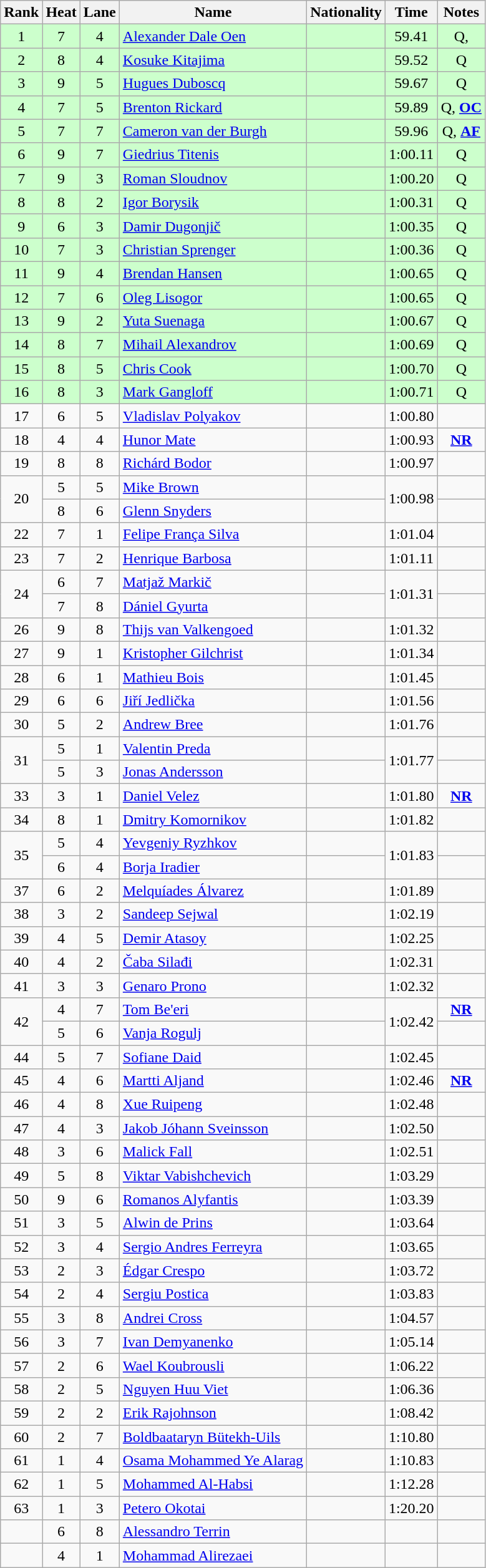<table class="wikitable sortable" style="text-align:center">
<tr>
<th>Rank</th>
<th>Heat</th>
<th>Lane</th>
<th>Name</th>
<th>Nationality</th>
<th>Time</th>
<th>Notes</th>
</tr>
<tr bgcolor=ccffcc>
<td>1</td>
<td>7</td>
<td>4</td>
<td align=left><a href='#'>Alexander Dale Oen</a></td>
<td align=left></td>
<td>59.41</td>
<td>Q,  </td>
</tr>
<tr bgcolor=ccffcc>
<td>2</td>
<td>8</td>
<td>4</td>
<td align=left><a href='#'>Kosuke Kitajima</a></td>
<td align=left></td>
<td>59.52</td>
<td>Q</td>
</tr>
<tr bgcolor=ccffcc>
<td>3</td>
<td>9</td>
<td>5</td>
<td align=left><a href='#'>Hugues Duboscq</a></td>
<td align=left></td>
<td>59.67</td>
<td>Q</td>
</tr>
<tr bgcolor=ccffcc>
<td>4</td>
<td>7</td>
<td>5</td>
<td align=left><a href='#'>Brenton Rickard</a></td>
<td align=left></td>
<td>59.89</td>
<td>Q,  <strong><a href='#'>OC</a></strong></td>
</tr>
<tr bgcolor=ccffcc>
<td>5</td>
<td>7</td>
<td>7</td>
<td align=left><a href='#'>Cameron van der Burgh</a></td>
<td align=left></td>
<td>59.96</td>
<td>Q, <strong><a href='#'>AF</a></strong></td>
</tr>
<tr bgcolor=ccffcc>
<td>6</td>
<td>9</td>
<td>7</td>
<td align=left><a href='#'>Giedrius Titenis</a></td>
<td align=left></td>
<td>1:00.11</td>
<td>Q</td>
</tr>
<tr bgcolor=ccffcc>
<td>7</td>
<td>9</td>
<td>3</td>
<td align=left><a href='#'>Roman Sloudnov</a></td>
<td align=left></td>
<td>1:00.20</td>
<td>Q</td>
</tr>
<tr bgcolor=ccffcc>
<td>8</td>
<td>8</td>
<td>2</td>
<td align=left><a href='#'>Igor Borysik</a></td>
<td align=left></td>
<td>1:00.31</td>
<td>Q</td>
</tr>
<tr bgcolor=ccffcc>
<td>9</td>
<td>6</td>
<td>3</td>
<td align=left><a href='#'>Damir Dugonjič</a></td>
<td align=left></td>
<td>1:00.35</td>
<td>Q</td>
</tr>
<tr bgcolor=ccffcc>
<td>10</td>
<td>7</td>
<td>3</td>
<td align=left><a href='#'>Christian Sprenger</a></td>
<td align=left></td>
<td>1:00.36</td>
<td>Q</td>
</tr>
<tr bgcolor=ccffcc>
<td>11</td>
<td>9</td>
<td>4</td>
<td align=left><a href='#'>Brendan Hansen</a></td>
<td align=left></td>
<td>1:00.65</td>
<td>Q</td>
</tr>
<tr bgcolor=ccffcc>
<td>12</td>
<td>7</td>
<td>6</td>
<td align=left><a href='#'>Oleg Lisogor</a></td>
<td align=left></td>
<td>1:00.65</td>
<td>Q</td>
</tr>
<tr bgcolor=ccffcc>
<td>13</td>
<td>9</td>
<td>2</td>
<td align=left><a href='#'>Yuta Suenaga</a></td>
<td align=left></td>
<td>1:00.67</td>
<td>Q</td>
</tr>
<tr bgcolor=ccffcc>
<td>14</td>
<td>8</td>
<td>7</td>
<td align=left><a href='#'>Mihail Alexandrov</a></td>
<td align=left></td>
<td>1:00.69</td>
<td>Q</td>
</tr>
<tr bgcolor=ccffcc>
<td>15</td>
<td>8</td>
<td>5</td>
<td align=left><a href='#'>Chris Cook</a></td>
<td align=left></td>
<td>1:00.70</td>
<td>Q</td>
</tr>
<tr bgcolor=ccffcc>
<td>16</td>
<td>8</td>
<td>3</td>
<td align=left><a href='#'>Mark Gangloff</a></td>
<td align=left></td>
<td>1:00.71</td>
<td>Q</td>
</tr>
<tr>
<td>17</td>
<td>6</td>
<td>5</td>
<td align=left><a href='#'>Vladislav Polyakov</a></td>
<td align=left></td>
<td>1:00.80</td>
<td></td>
</tr>
<tr>
<td>18</td>
<td>4</td>
<td>4</td>
<td align=left><a href='#'>Hunor Mate</a></td>
<td align=left></td>
<td>1:00.93</td>
<td><strong><a href='#'>NR</a></strong></td>
</tr>
<tr>
<td>19</td>
<td>8</td>
<td>8</td>
<td align=left><a href='#'>Richárd Bodor</a></td>
<td align=left></td>
<td>1:00.97</td>
<td></td>
</tr>
<tr>
<td rowspan=2>20</td>
<td>5</td>
<td>5</td>
<td align=left><a href='#'>Mike Brown</a></td>
<td align=left></td>
<td rowspan=2>1:00.98</td>
<td></td>
</tr>
<tr>
<td>8</td>
<td>6</td>
<td align=left><a href='#'>Glenn Snyders</a></td>
<td align=left></td>
<td></td>
</tr>
<tr>
<td>22</td>
<td>7</td>
<td>1</td>
<td align=left><a href='#'>Felipe França Silva</a></td>
<td align=left></td>
<td>1:01.04</td>
<td></td>
</tr>
<tr>
<td>23</td>
<td>7</td>
<td>2</td>
<td align=left><a href='#'>Henrique Barbosa</a></td>
<td align=left></td>
<td>1:01.11</td>
<td></td>
</tr>
<tr>
<td rowspan=2>24</td>
<td>6</td>
<td>7</td>
<td align=left><a href='#'>Matjaž Markič</a></td>
<td align=left></td>
<td rowspan=2>1:01.31</td>
<td></td>
</tr>
<tr>
<td>7</td>
<td>8</td>
<td align=left><a href='#'>Dániel Gyurta</a></td>
<td align=left></td>
<td></td>
</tr>
<tr>
<td>26</td>
<td>9</td>
<td>8</td>
<td align=left><a href='#'>Thijs van Valkengoed</a></td>
<td align=left></td>
<td>1:01.32</td>
<td></td>
</tr>
<tr>
<td>27</td>
<td>9</td>
<td>1</td>
<td align=left><a href='#'>Kristopher Gilchrist</a></td>
<td align=left></td>
<td>1:01.34</td>
<td></td>
</tr>
<tr>
<td>28</td>
<td>6</td>
<td>1</td>
<td align=left><a href='#'>Mathieu Bois</a></td>
<td align=left></td>
<td>1:01.45</td>
<td></td>
</tr>
<tr>
<td>29</td>
<td>6</td>
<td>6</td>
<td align=left><a href='#'>Jiří Jedlička</a></td>
<td align=left></td>
<td>1:01.56</td>
<td></td>
</tr>
<tr>
<td>30</td>
<td>5</td>
<td>2</td>
<td align=left><a href='#'>Andrew Bree</a></td>
<td align=left></td>
<td>1:01.76</td>
<td></td>
</tr>
<tr>
<td rowspan=2>31</td>
<td>5</td>
<td>1</td>
<td align=left><a href='#'>Valentin Preda</a></td>
<td align=left></td>
<td rowspan=2>1:01.77</td>
<td></td>
</tr>
<tr>
<td>5</td>
<td>3</td>
<td align=left><a href='#'>Jonas Andersson</a></td>
<td align=left></td>
<td></td>
</tr>
<tr>
<td>33</td>
<td>3</td>
<td>1</td>
<td align=left><a href='#'>Daniel Velez</a></td>
<td align=left></td>
<td>1:01.80</td>
<td><strong><a href='#'>NR</a></strong></td>
</tr>
<tr>
<td>34</td>
<td>8</td>
<td>1</td>
<td align=left><a href='#'>Dmitry Komornikov</a></td>
<td align=left></td>
<td>1:01.82</td>
<td></td>
</tr>
<tr>
<td rowspan=2>35</td>
<td>5</td>
<td>4</td>
<td align=left><a href='#'>Yevgeniy Ryzhkov</a></td>
<td align=left></td>
<td rowspan=2>1:01.83</td>
<td></td>
</tr>
<tr>
<td>6</td>
<td>4</td>
<td align=left><a href='#'>Borja Iradier</a></td>
<td align=left></td>
<td></td>
</tr>
<tr>
<td>37</td>
<td>6</td>
<td>2</td>
<td align=left><a href='#'>Melquíades Álvarez</a></td>
<td align=left></td>
<td>1:01.89</td>
<td></td>
</tr>
<tr>
<td>38</td>
<td>3</td>
<td>2</td>
<td align=left><a href='#'>Sandeep Sejwal</a></td>
<td align=left></td>
<td>1:02.19</td>
<td></td>
</tr>
<tr>
<td>39</td>
<td>4</td>
<td>5</td>
<td align=left><a href='#'>Demir Atasoy</a></td>
<td align=left></td>
<td>1:02.25</td>
<td></td>
</tr>
<tr>
<td>40</td>
<td>4</td>
<td>2</td>
<td align=left><a href='#'>Čaba Silađi</a></td>
<td align=left></td>
<td>1:02.31</td>
<td></td>
</tr>
<tr>
<td>41</td>
<td>3</td>
<td>3</td>
<td align=left><a href='#'>Genaro Prono</a></td>
<td align=left></td>
<td>1:02.32</td>
<td></td>
</tr>
<tr>
<td rowspan=2>42</td>
<td>4</td>
<td>7</td>
<td align=left><a href='#'>Tom Be'eri</a></td>
<td align=left></td>
<td rowspan=2>1:02.42</td>
<td><strong><a href='#'>NR</a></strong></td>
</tr>
<tr>
<td>5</td>
<td>6</td>
<td align=left><a href='#'>Vanja Rogulj</a></td>
<td align=left></td>
<td></td>
</tr>
<tr>
<td>44</td>
<td>5</td>
<td>7</td>
<td align=left><a href='#'>Sofiane Daid</a></td>
<td align=left></td>
<td>1:02.45</td>
<td></td>
</tr>
<tr>
<td>45</td>
<td>4</td>
<td>6</td>
<td align=left><a href='#'>Martti Aljand</a></td>
<td align=left></td>
<td>1:02.46</td>
<td><strong><a href='#'>NR</a></strong></td>
</tr>
<tr>
<td>46</td>
<td>4</td>
<td>8</td>
<td align=left><a href='#'>Xue Ruipeng</a></td>
<td align=left></td>
<td>1:02.48</td>
<td></td>
</tr>
<tr>
<td>47</td>
<td>4</td>
<td>3</td>
<td align=left><a href='#'>Jakob Jóhann Sveinsson</a></td>
<td align=left></td>
<td>1:02.50</td>
<td></td>
</tr>
<tr>
<td>48</td>
<td>3</td>
<td>6</td>
<td align=left><a href='#'>Malick Fall</a></td>
<td align=left></td>
<td>1:02.51</td>
<td></td>
</tr>
<tr>
<td>49</td>
<td>5</td>
<td>8</td>
<td align=left><a href='#'>Viktar Vabishchevich</a></td>
<td align=left></td>
<td>1:03.29</td>
<td></td>
</tr>
<tr>
<td>50</td>
<td>9</td>
<td>6</td>
<td align=left><a href='#'>Romanos Alyfantis</a></td>
<td align=left></td>
<td>1:03.39</td>
<td></td>
</tr>
<tr>
<td>51</td>
<td>3</td>
<td>5</td>
<td align=left><a href='#'>Alwin de Prins</a></td>
<td align=left></td>
<td>1:03.64</td>
<td></td>
</tr>
<tr>
<td>52</td>
<td>3</td>
<td>4</td>
<td align=left><a href='#'>Sergio Andres Ferreyra</a></td>
<td align=left></td>
<td>1:03.65</td>
<td></td>
</tr>
<tr>
<td>53</td>
<td>2</td>
<td>3</td>
<td align=left><a href='#'>Édgar Crespo</a></td>
<td align=left></td>
<td>1:03.72</td>
<td></td>
</tr>
<tr>
<td>54</td>
<td>2</td>
<td>4</td>
<td align=left><a href='#'>Sergiu Postica</a></td>
<td align=left></td>
<td>1:03.83</td>
<td></td>
</tr>
<tr>
<td>55</td>
<td>3</td>
<td>8</td>
<td align=left><a href='#'>Andrei Cross</a></td>
<td align=left></td>
<td>1:04.57</td>
<td></td>
</tr>
<tr>
<td>56</td>
<td>3</td>
<td>7</td>
<td align=left><a href='#'>Ivan Demyanenko</a></td>
<td align=left></td>
<td>1:05.14</td>
<td></td>
</tr>
<tr>
<td>57</td>
<td>2</td>
<td>6</td>
<td align=left><a href='#'>Wael Koubrousli</a></td>
<td align=left></td>
<td>1:06.22</td>
<td></td>
</tr>
<tr>
<td>58</td>
<td>2</td>
<td>5</td>
<td align=left><a href='#'>Nguyen Huu Viet</a></td>
<td align=left></td>
<td>1:06.36</td>
<td></td>
</tr>
<tr>
<td>59</td>
<td>2</td>
<td>2</td>
<td align=left><a href='#'>Erik Rajohnson</a></td>
<td align=left></td>
<td>1:08.42</td>
<td></td>
</tr>
<tr>
<td>60</td>
<td>2</td>
<td>7</td>
<td align=left><a href='#'>Boldbaataryn Bütekh-Uils</a></td>
<td align=left></td>
<td>1:10.80</td>
<td></td>
</tr>
<tr>
<td>61</td>
<td>1</td>
<td>4</td>
<td align=left><a href='#'>Osama Mohammed Ye Alarag</a></td>
<td align=left></td>
<td>1:10.83</td>
<td></td>
</tr>
<tr>
<td>62</td>
<td>1</td>
<td>5</td>
<td align=left><a href='#'>Mohammed Al-Habsi</a></td>
<td align=left></td>
<td>1:12.28</td>
<td></td>
</tr>
<tr>
<td>63</td>
<td>1</td>
<td>3</td>
<td align=left><a href='#'>Petero Okotai</a></td>
<td align=left></td>
<td>1:20.20</td>
<td></td>
</tr>
<tr>
<td></td>
<td>6</td>
<td>8</td>
<td align=left><a href='#'>Alessandro Terrin</a></td>
<td align=left></td>
<td></td>
<td></td>
</tr>
<tr>
<td></td>
<td>4</td>
<td>1</td>
<td align=left><a href='#'>Mohammad Alirezaei</a></td>
<td align=left></td>
<td></td>
<td></td>
</tr>
</table>
